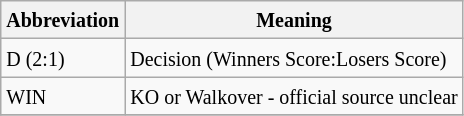<table class="wikitable">
<tr>
<th><small>Abbreviation</small></th>
<th><small>Meaning</small></th>
</tr>
<tr>
<td><small>D (2:1)</small></td>
<td><small>Decision (Winners Score:Losers Score)</small></td>
</tr>
<tr>
<td><small>WIN</small></td>
<td><small>KO or Walkover - official source unclear</small></td>
</tr>
<tr>
</tr>
</table>
